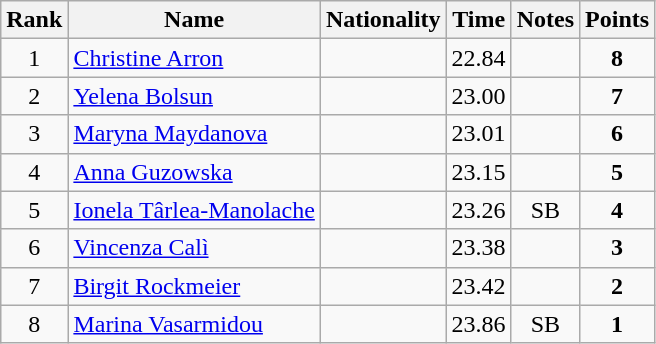<table class="wikitable sortable" style="text-align:center">
<tr>
<th>Rank</th>
<th>Name</th>
<th>Nationality</th>
<th>Time</th>
<th>Notes</th>
<th>Points</th>
</tr>
<tr>
<td>1</td>
<td align=left><a href='#'>Christine Arron</a></td>
<td align=left></td>
<td>22.84</td>
<td></td>
<td><strong>8</strong></td>
</tr>
<tr>
<td>2</td>
<td align=left><a href='#'>Yelena Bolsun</a></td>
<td align=left></td>
<td>23.00</td>
<td></td>
<td><strong>7</strong></td>
</tr>
<tr>
<td>3</td>
<td align=left><a href='#'>Maryna Maydanova</a></td>
<td align=left></td>
<td>23.01</td>
<td></td>
<td><strong>6</strong></td>
</tr>
<tr>
<td>4</td>
<td align=left><a href='#'>Anna Guzowska</a></td>
<td align=left></td>
<td>23.15</td>
<td></td>
<td><strong>5</strong></td>
</tr>
<tr>
<td>5</td>
<td align=left><a href='#'>Ionela Târlea-Manolache</a></td>
<td align=left></td>
<td>23.26</td>
<td>SB</td>
<td><strong>4</strong></td>
</tr>
<tr>
<td>6</td>
<td align=left><a href='#'>Vincenza Calì</a></td>
<td align=left></td>
<td>23.38</td>
<td></td>
<td><strong>3</strong></td>
</tr>
<tr>
<td>7</td>
<td align=left><a href='#'>Birgit Rockmeier</a></td>
<td align=left></td>
<td>23.42</td>
<td></td>
<td><strong>2</strong></td>
</tr>
<tr>
<td>8</td>
<td align=left><a href='#'>Marina Vasarmidou</a></td>
<td align=left></td>
<td>23.86</td>
<td>SB</td>
<td><strong>1</strong></td>
</tr>
</table>
